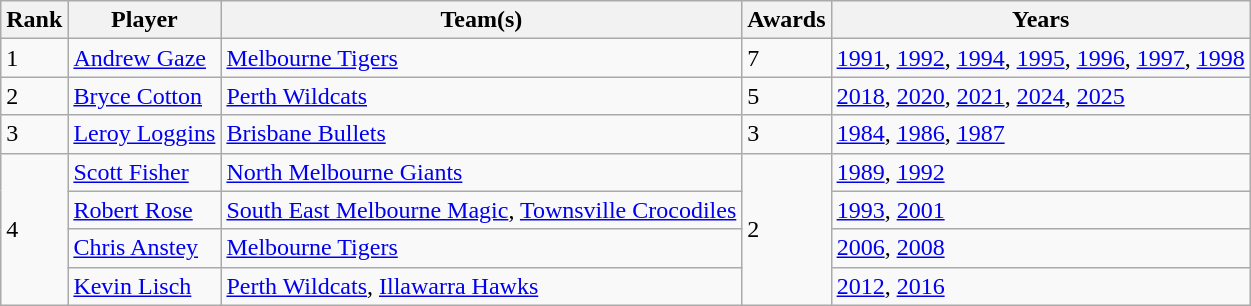<table class="wikitable">
<tr>
<th>Rank</th>
<th>Player</th>
<th>Team(s)</th>
<th>Awards</th>
<th>Years</th>
</tr>
<tr>
<td>1</td>
<td><a href='#'>Andrew Gaze</a></td>
<td><a href='#'>Melbourne Tigers</a></td>
<td>7</td>
<td><a href='#'>1991</a>, <a href='#'>1992</a>, <a href='#'>1994</a>, <a href='#'>1995</a>, <a href='#'>1996</a>, <a href='#'>1997</a>, <a href='#'>1998</a></td>
</tr>
<tr>
<td>2</td>
<td><a href='#'>Bryce Cotton</a></td>
<td><a href='#'>Perth Wildcats</a></td>
<td>5</td>
<td><a href='#'>2018</a>, <a href='#'>2020</a>, <a href='#'>2021</a>, <a href='#'>2024</a>, <a href='#'>2025</a></td>
</tr>
<tr>
<td>3</td>
<td><a href='#'>Leroy Loggins</a></td>
<td><a href='#'>Brisbane Bullets</a></td>
<td>3</td>
<td><a href='#'>1984</a>, <a href='#'>1986</a>, <a href='#'>1987</a></td>
</tr>
<tr>
<td rowspan="4">4</td>
<td><a href='#'>Scott Fisher</a></td>
<td><a href='#'>North Melbourne Giants</a></td>
<td rowspan="4">2</td>
<td><a href='#'>1989</a>, <a href='#'>1992</a></td>
</tr>
<tr>
<td><a href='#'>Robert Rose</a></td>
<td><a href='#'>South East Melbourne Magic</a>, <a href='#'>Townsville Crocodiles</a></td>
<td><a href='#'>1993</a>, <a href='#'>2001</a></td>
</tr>
<tr>
<td><a href='#'>Chris Anstey</a></td>
<td><a href='#'>Melbourne Tigers</a></td>
<td><a href='#'>2006</a>, <a href='#'>2008</a></td>
</tr>
<tr>
<td><a href='#'>Kevin Lisch</a></td>
<td><a href='#'>Perth Wildcats</a>, <a href='#'>Illawarra Hawks</a></td>
<td><a href='#'>2012</a>, <a href='#'>2016</a></td>
</tr>
</table>
